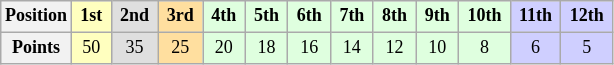<table class="wikitable" style="font-size: 75%; text-align:center">
<tr>
<th>Position</th>
<th style="background-color:#ffffbf"> 1st </th>
<th style="background-color:#dfdfdf"> 2nd </th>
<th style="background-color:#ffdf9f"> 3rd </th>
<th style="background-color:#dfffdf"> 4th </th>
<th style="background-color:#dfffdf"> 5th </th>
<th style="background-color:#dfffdf"> 6th </th>
<th style="background-color:#dfffdf"> 7th </th>
<th style="background-color:#dfffdf"> 8th </th>
<th style="background-color:#dfffdf"> 9th </th>
<th style="background-color:#dfffdf"> 10th </th>
<th style="background-color:#CFCFFF"> 11th </th>
<th style="background-color:#CFCFFF"> 12th </th>
</tr>
<tr>
<th>Points</th>
<td style="background-color:#ffffbf">50</td>
<td style="background-color:#dfdfdf">35</td>
<td style="background-color:#ffdf9f">25</td>
<td style="background-color:#dfffdf">20</td>
<td style="background-color:#dfffdf">18</td>
<td style="background-color:#dfffdf">16</td>
<td style="background-color:#dfffdf">14</td>
<td style="background-color:#dfffdf">12</td>
<td style="background-color:#dfffdf">10</td>
<td style="background-color:#dfffdf">8</td>
<td style="background-color:#CFCFFF">6</td>
<td style="background-color:#CFCFFF">5</td>
</tr>
</table>
